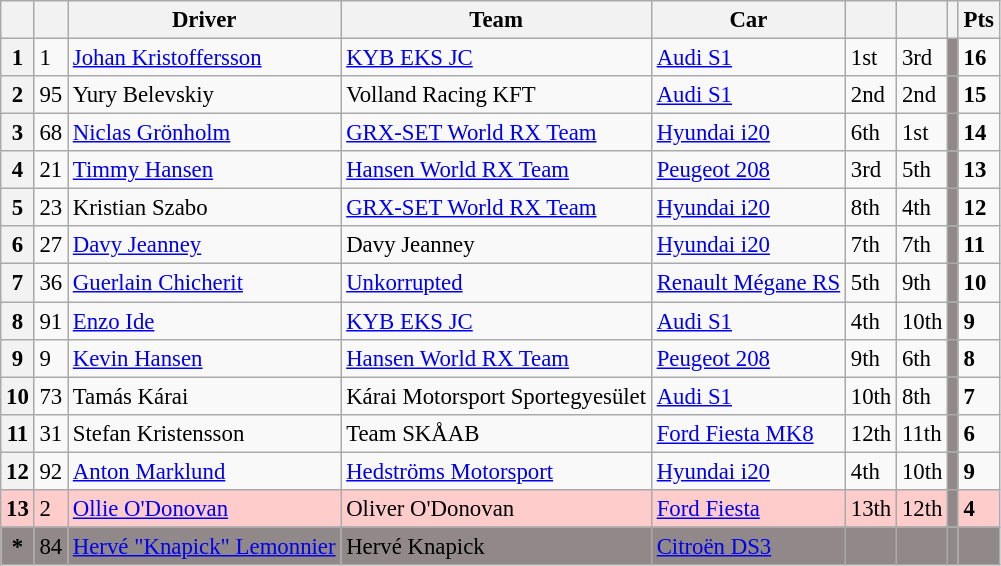<table class="wikitable" style="font-size:95%">
<tr>
<th></th>
<th></th>
<th>Driver</th>
<th>Team</th>
<th>Car</th>
<th></th>
<th></th>
<th></th>
<th>Pts</th>
</tr>
<tr>
<th>1</th>
<td>1</td>
<td> <a href='#'>Johan Kristoffersson</a></td>
<td><a href='#'>KYB EKS JC</a></td>
<td><a href='#'>Audi S1</a></td>
<td>1st</td>
<td>3rd</td>
<td style="background:#918989;"></td>
<td><strong>16</strong></td>
</tr>
<tr>
<th>2</th>
<td>95</td>
<td> Yury Belevskiy</td>
<td>Volland Racing KFT</td>
<td><a href='#'>Audi S1</a></td>
<td>2nd</td>
<td>2nd</td>
<td style="background:#918989;"></td>
<td><strong>15</strong></td>
</tr>
<tr>
<th>3</th>
<td>68</td>
<td> <a href='#'>Niclas Grönholm</a></td>
<td><a href='#'>GRX-SET World RX Team</a></td>
<td><a href='#'>Hyundai i20</a></td>
<td>6th</td>
<td>1st</td>
<td style="background:#918989;"></td>
<td><strong>14</strong></td>
</tr>
<tr>
<th>4</th>
<td>21</td>
<td> <a href='#'>Timmy Hansen</a></td>
<td><a href='#'>Hansen World RX Team</a></td>
<td><a href='#'>Peugeot 208</a></td>
<td>3rd</td>
<td>5th</td>
<td style="background:#918989;"></td>
<td><strong>13</strong></td>
</tr>
<tr>
<th>5</th>
<td>23</td>
<td> Kristian Szabo</td>
<td><a href='#'>GRX-SET World RX Team</a></td>
<td><a href='#'>Hyundai i20</a></td>
<td>8th</td>
<td>4th</td>
<td style="background:#918989;"></td>
<td><strong>12</strong></td>
</tr>
<tr>
<th>6</th>
<td>27</td>
<td> <a href='#'>Davy Jeanney</a></td>
<td>Davy Jeanney</td>
<td><a href='#'>Hyundai i20</a></td>
<td>7th</td>
<td>7th</td>
<td style="background:#918989;"></td>
<td><strong>11</strong></td>
</tr>
<tr>
<th>7</th>
<td>36</td>
<td> <a href='#'>Guerlain Chicherit</a></td>
<td><a href='#'>Unkorrupted</a></td>
<td><a href='#'>Renault Mégane RS</a></td>
<td>5th</td>
<td>9th</td>
<td style="background:#918989;"></td>
<td><strong>10</strong></td>
</tr>
<tr>
<th>8</th>
<td>91</td>
<td> <a href='#'>Enzo Ide</a></td>
<td><a href='#'>KYB EKS JC</a></td>
<td><a href='#'>Audi S1</a></td>
<td>4th</td>
<td>10th</td>
<td style="background:#918989;"></td>
<td><strong>9</strong></td>
</tr>
<tr>
<th>9</th>
<td>9</td>
<td> <a href='#'>Kevin Hansen</a></td>
<td><a href='#'>Hansen World RX Team</a></td>
<td><a href='#'>Peugeot 208</a></td>
<td>9th</td>
<td>6th</td>
<td style="background:#918989;"></td>
<td><strong>8</strong></td>
</tr>
<tr>
<th>10</th>
<td>73</td>
<td> Tamás Kárai</td>
<td>Kárai Motorsport Sportegyesület</td>
<td><a href='#'>Audi S1</a></td>
<td>10th</td>
<td>8th</td>
<td style="background:#918989;"></td>
<td><strong>7</strong></td>
</tr>
<tr>
<th>11</th>
<td>31</td>
<td> Stefan Kristensson</td>
<td>Team SKÅAB</td>
<td><a href='#'>Ford Fiesta MK8</a></td>
<td>12th</td>
<td>11th</td>
<td style="background:#918989;"></td>
<td><strong>6</strong></td>
</tr>
<tr>
<th>12</th>
<td>92</td>
<td> <a href='#'>Anton Marklund</a></td>
<td><a href='#'>Hedströms Motorsport</a></td>
<td><a href='#'>Hyundai i20</a></td>
<td>4th</td>
<td>10th</td>
<td style="background:#918989;"></td>
<td><strong>9</strong></td>
</tr>
<tr>
<th style="background:#ffcccc;">13</th>
<td style="background:#ffcccc;">2</td>
<td style="background:#ffcccc;"> <a href='#'>Ollie O'Donovan</a></td>
<td style="background:#ffcccc;">Oliver O'Donovan</td>
<td style="background:#ffcccc;"><a href='#'>Ford Fiesta</a></td>
<td style="background:#ffcccc;">13th</td>
<td style="background:#ffcccc;">12th</td>
<td style="background:#918989;"></td>
<td style="background:#ffcccc;"><strong>4</strong></td>
</tr>
<tr>
<th style="background:#918989;">*</th>
<td style="background:#918989;">84</td>
<td style="background:#918989;"> <a href='#'>Hervé "Knapick" Lemonnier</a></td>
<td style="background:#918989;">Hervé Knapick</td>
<td style="background:#918989;"><a href='#'>Citroën DS3</a></td>
<td style="background:#918989;"></td>
<td style="background:#918989;"></td>
<td style="background:#918989;"></td>
<td style="background:#918989;"></td>
</tr>
</table>
